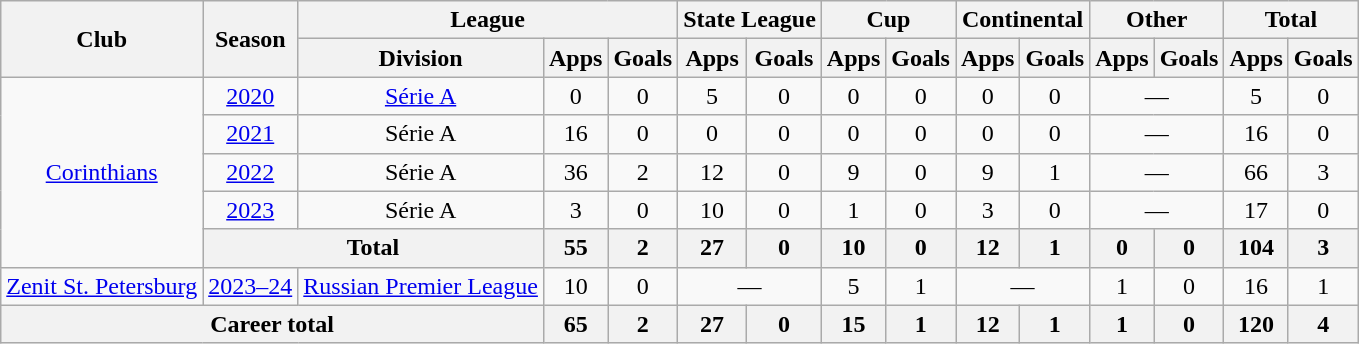<table class="wikitable" style="text-align: center">
<tr>
<th rowspan="2">Club</th>
<th rowspan="2">Season</th>
<th colspan="3">League</th>
<th colspan="2">State League</th>
<th colspan="2">Cup</th>
<th colspan="2">Continental</th>
<th colspan="2">Other</th>
<th colspan="2">Total</th>
</tr>
<tr>
<th>Division</th>
<th>Apps</th>
<th>Goals</th>
<th>Apps</th>
<th>Goals</th>
<th>Apps</th>
<th>Goals</th>
<th>Apps</th>
<th>Goals</th>
<th>Apps</th>
<th>Goals</th>
<th>Apps</th>
<th>Goals</th>
</tr>
<tr>
<td rowspan="5"><a href='#'>Corinthians</a></td>
<td><a href='#'>2020</a></td>
<td><a href='#'>Série A</a></td>
<td>0</td>
<td>0</td>
<td>5</td>
<td>0</td>
<td>0</td>
<td>0</td>
<td>0</td>
<td>0</td>
<td colspan="2">—</td>
<td>5</td>
<td>0</td>
</tr>
<tr>
<td><a href='#'>2021</a></td>
<td>Série A</td>
<td>16</td>
<td>0</td>
<td>0</td>
<td>0</td>
<td>0</td>
<td>0</td>
<td>0</td>
<td>0</td>
<td colspan="2">—</td>
<td>16</td>
<td>0</td>
</tr>
<tr>
<td><a href='#'>2022</a></td>
<td>Série A</td>
<td>36</td>
<td>2</td>
<td>12</td>
<td>0</td>
<td>9</td>
<td>0</td>
<td>9</td>
<td>1</td>
<td colspan="2">—</td>
<td>66</td>
<td>3</td>
</tr>
<tr>
<td><a href='#'>2023</a></td>
<td>Série A</td>
<td>3</td>
<td>0</td>
<td>10</td>
<td>0</td>
<td>1</td>
<td>0</td>
<td>3</td>
<td>0</td>
<td colspan="2">—</td>
<td>17</td>
<td>0</td>
</tr>
<tr>
<th colspan="2">Total</th>
<th>55</th>
<th>2</th>
<th>27</th>
<th>0</th>
<th>10</th>
<th>0</th>
<th>12</th>
<th>1</th>
<th>0</th>
<th>0</th>
<th>104</th>
<th>3</th>
</tr>
<tr>
<td><a href='#'>Zenit St. Petersburg</a></td>
<td><a href='#'>2023–24</a></td>
<td><a href='#'>Russian Premier League</a></td>
<td>10</td>
<td>0</td>
<td colspan="2">—</td>
<td>5</td>
<td>1</td>
<td colspan="2">—</td>
<td>1</td>
<td>0</td>
<td>16</td>
<td>1</td>
</tr>
<tr>
<th colspan="3">Career total</th>
<th>65</th>
<th>2</th>
<th>27</th>
<th>0</th>
<th>15</th>
<th>1</th>
<th>12</th>
<th>1</th>
<th>1</th>
<th>0</th>
<th>120</th>
<th>4</th>
</tr>
</table>
